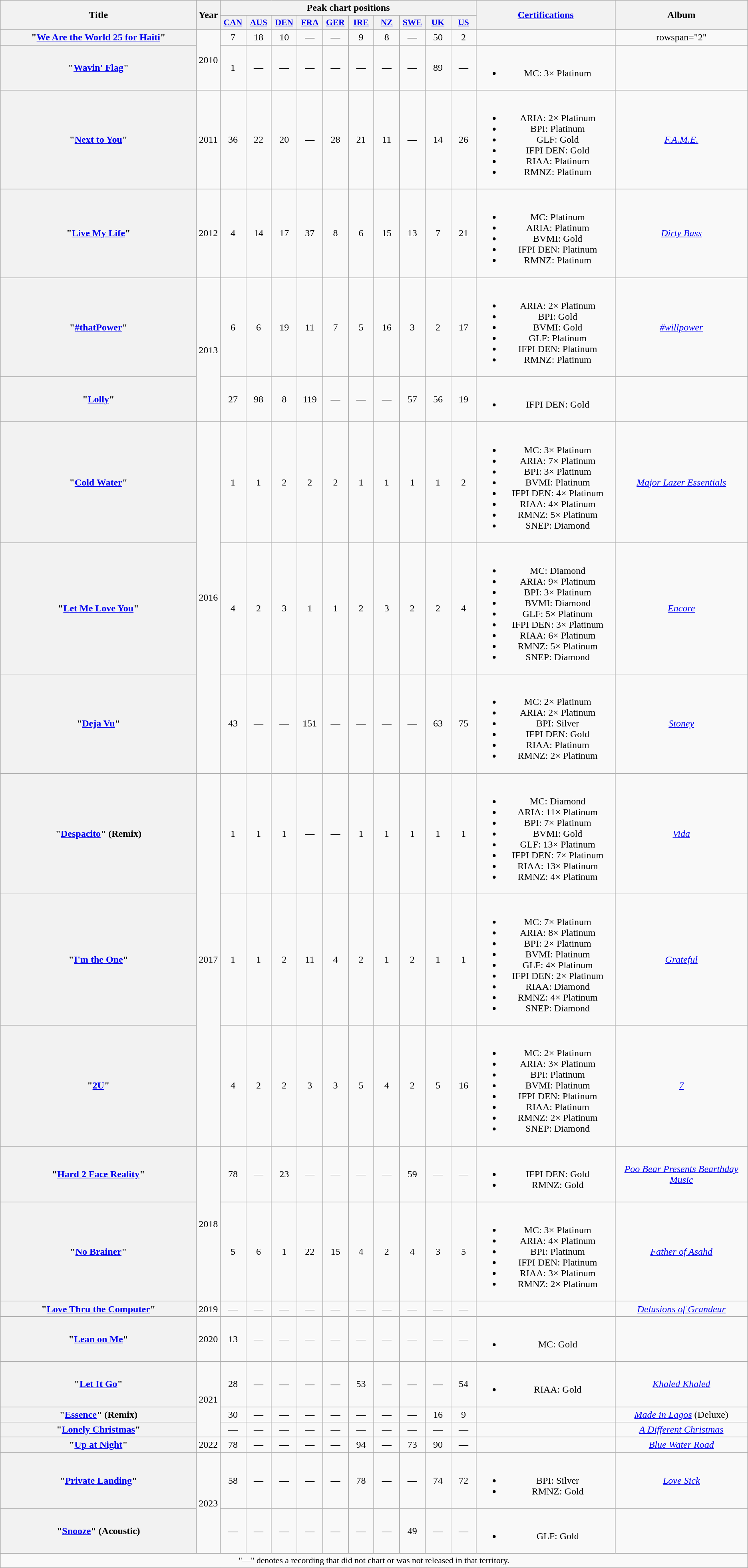<table class="wikitable plainrowheaders" style="text-align:center;">
<tr>
<th scope="col" rowspan="2" style="width:20em;">Title</th>
<th scope="col" rowspan="2" style="width:1em;">Year</th>
<th scope="col" colspan="10">Peak chart positions</th>
<th scope="col" rowspan="2" style="width:14em;"><a href='#'>Certifications</a></th>
<th scope="col" rowspan="2">Album</th>
</tr>
<tr>
<th scope="col" style="width:2.5em;font-size:90%;"><a href='#'>CAN</a><br></th>
<th scope="col" style="width:2.5em;font-size:90%;"><a href='#'>AUS</a><br></th>
<th scope="col" style="width:2.5em;font-size:90%;"><a href='#'>DEN</a><br></th>
<th scope="col" style="width:2.5em;font-size:90%;"><a href='#'>FRA</a><br></th>
<th scope="col" style="width:2.5em;font-size:90%;"><a href='#'>GER</a><br></th>
<th scope="col" style="width:2.5em;font-size:90%;"><a href='#'>IRE</a><br></th>
<th scope="col" style="width:2.5em;font-size:90%;"><a href='#'>NZ</a><br></th>
<th scope="col" style="width:2.5em;font-size:90%;"><a href='#'>SWE</a><br></th>
<th scope="col" style="width:2.5em;font-size:90%;"><a href='#'>UK</a><br></th>
<th scope="col" style="width:2.5em;font-size:90%;"><a href='#'>US</a><br></th>
</tr>
<tr>
<th scope="row">"<a href='#'>We Are the World 25 for Haiti</a>"<br></th>
<td rowspan="2">2010</td>
<td>7</td>
<td>18</td>
<td>10</td>
<td>—</td>
<td>—</td>
<td>9</td>
<td>8</td>
<td>—</td>
<td>50</td>
<td>2</td>
<td></td>
<td>rowspan="2" </td>
</tr>
<tr>
<th scope="row">"<a href='#'>Wavin' Flag</a>"<br></th>
<td>1</td>
<td>—</td>
<td>—</td>
<td>—</td>
<td>—</td>
<td>—</td>
<td>—</td>
<td>—</td>
<td>89</td>
<td>—</td>
<td><br><ul><li>MC: 3× Platinum</li></ul></td>
</tr>
<tr>
<th scope="row">"<a href='#'>Next to You</a>"<br></th>
<td>2011</td>
<td>36</td>
<td>22</td>
<td>20</td>
<td>—</td>
<td>28</td>
<td>21</td>
<td>11</td>
<td>—</td>
<td>14</td>
<td>26</td>
<td><br><ul><li>ARIA: 2× Platinum</li><li>BPI: Platinum</li><li>GLF: Gold</li><li>IFPI DEN: Gold</li><li>RIAA: Platinum</li><li>RMNZ: Platinum</li></ul></td>
<td><em><a href='#'>F.A.M.E.</a></em></td>
</tr>
<tr>
<th scope="row">"<a href='#'>Live My Life</a>"<br></th>
<td>2012</td>
<td>4</td>
<td>14</td>
<td>17</td>
<td>37</td>
<td>8</td>
<td>6</td>
<td>15</td>
<td>13</td>
<td>7</td>
<td>21</td>
<td><br><ul><li>MC: Platinum</li><li>ARIA: Platinum</li><li>BVMI: Gold</li><li>IFPI DEN: Platinum</li><li>RMNZ: Platinum</li></ul></td>
<td><em><a href='#'>Dirty Bass</a></em></td>
</tr>
<tr>
<th scope="row">"<a href='#'>#thatPower</a>"<br></th>
<td rowspan="2">2013</td>
<td>6</td>
<td>6</td>
<td>19</td>
<td>11</td>
<td>7</td>
<td>5</td>
<td>16</td>
<td>3</td>
<td>2</td>
<td>17</td>
<td><br><ul><li>ARIA:  2× Platinum</li><li>BPI: Gold</li><li>BVMI: Gold</li><li>GLF: Platinum</li><li>IFPI DEN: Platinum</li><li>RMNZ: Platinum</li></ul></td>
<td><em><a href='#'>#willpower</a></em></td>
</tr>
<tr>
<th scope="row">"<a href='#'>Lolly</a>"<br></th>
<td>27</td>
<td>98</td>
<td>8</td>
<td>119</td>
<td>—</td>
<td>—</td>
<td>—</td>
<td>57</td>
<td>56</td>
<td>19</td>
<td><br><ul><li>IFPI DEN: Gold</li></ul></td>
<td></td>
</tr>
<tr>
<th scope="row">"<a href='#'>Cold Water</a>"<br></th>
<td rowspan="3">2016</td>
<td>1</td>
<td>1</td>
<td>2</td>
<td>2</td>
<td>2</td>
<td>1</td>
<td>1</td>
<td>1</td>
<td>1</td>
<td>2</td>
<td><br><ul><li>MC: 3× Platinum</li><li>ARIA: 7× Platinum</li><li>BPI: 3× Platinum</li><li>BVMI: Platinum</li><li>IFPI DEN: 4× Platinum</li><li>RIAA: 4× Platinum</li><li>RMNZ: 5× Platinum</li><li>SNEP: Diamond</li></ul></td>
<td><em><a href='#'>Major Lazer Essentials</a></em></td>
</tr>
<tr>
<th scope="row">"<a href='#'>Let Me Love You</a>"<br></th>
<td>4</td>
<td>2</td>
<td>3</td>
<td>1</td>
<td>1</td>
<td>2</td>
<td>3</td>
<td>2</td>
<td>2</td>
<td>4</td>
<td><br><ul><li>MC: Diamond</li><li>ARIA: 9× Platinum</li><li>BPI: 3× Platinum</li><li>BVMI: Diamond</li><li>GLF: 5× Platinum</li><li>IFPI DEN: 3× Platinum</li><li>RIAA: 6× Platinum</li><li>RMNZ: 5× Platinum</li><li>SNEP: Diamond</li></ul></td>
<td><em><a href='#'>Encore</a></em></td>
</tr>
<tr>
<th scope="row">"<a href='#'>Deja Vu</a>"<br></th>
<td>43</td>
<td>—</td>
<td>—</td>
<td>151</td>
<td>—</td>
<td>—</td>
<td>—</td>
<td>—</td>
<td>63</td>
<td>75</td>
<td><br><ul><li>MC: 2× Platinum</li><li>ARIA: 2× Platinum</li><li>BPI: Silver</li><li>IFPI DEN: Gold</li><li>RIAA: Platinum</li><li>RMNZ: 2× Platinum</li></ul></td>
<td><em><a href='#'>Stoney</a></em></td>
</tr>
<tr>
<th scope="row">"<a href='#'>Despacito</a>" (Remix)<br></th>
<td rowspan="3">2017</td>
<td>1</td>
<td>1</td>
<td>1</td>
<td>—</td>
<td>—</td>
<td>1</td>
<td>1</td>
<td>1</td>
<td>1</td>
<td>1</td>
<td><br><ul><li>MC: Diamond</li><li>ARIA: 11× Platinum</li><li>BPI: 7× Platinum</li><li>BVMI: Gold</li><li>GLF: 13× Platinum</li><li>IFPI DEN: 7× Platinum</li><li>RIAA: 13× Platinum</li><li>RMNZ: 4× Platinum</li></ul></td>
<td><em><a href='#'>Vida</a></em></td>
</tr>
<tr>
<th scope="row">"<a href='#'>I'm the One</a>"<br></th>
<td>1</td>
<td>1</td>
<td>2</td>
<td>11</td>
<td>4</td>
<td>2</td>
<td>1</td>
<td>2</td>
<td>1</td>
<td>1</td>
<td><br><ul><li>MC: 7× Platinum</li><li>ARIA: 8× Platinum</li><li>BPI: 2× Platinum</li><li>BVMI: Platinum</li><li>GLF: 4× Platinum</li><li>IFPI DEN: 2× Platinum</li><li>RIAA: Diamond</li><li>RMNZ: 4× Platinum</li><li>SNEP: Diamond</li></ul></td>
<td><em><a href='#'>Grateful</a></em></td>
</tr>
<tr>
<th scope="row">"<a href='#'>2U</a>"<br></th>
<td>4</td>
<td>2</td>
<td>2</td>
<td>3</td>
<td>3</td>
<td>5</td>
<td>4</td>
<td>2</td>
<td>5</td>
<td>16</td>
<td><br><ul><li>MC: 2× Platinum</li><li>ARIA: 3× Platinum</li><li>BPI: Platinum</li><li>BVMI: Platinum</li><li>IFPI DEN: Platinum</li><li>RIAA: Platinum</li><li>RMNZ: 2× Platinum</li><li>SNEP: Diamond</li></ul></td>
<td><em><a href='#'>7</a></em></td>
</tr>
<tr>
<th scope="row">"<a href='#'>Hard 2 Face Reality</a>"<br></th>
<td rowspan="2">2018</td>
<td>78</td>
<td>—</td>
<td>23</td>
<td>—</td>
<td>—</td>
<td>—</td>
<td>—</td>
<td>59</td>
<td>—</td>
<td>—</td>
<td><br><ul><li>IFPI DEN: Gold</li><li>RMNZ: Gold</li></ul></td>
<td><em><a href='#'>Poo Bear Presents Bearthday Music</a></em></td>
</tr>
<tr>
<th scope="row">"<a href='#'>No Brainer</a>"<br></th>
<td>5</td>
<td>6</td>
<td>1</td>
<td>22</td>
<td>15</td>
<td>4</td>
<td>2</td>
<td>4</td>
<td>3</td>
<td>5</td>
<td><br><ul><li>MC: 3× Platinum</li><li>ARIA: 4× Platinum</li><li>BPI: Platinum</li><li>IFPI DEN: Platinum</li><li>RIAA: 3× Platinum</li><li>RMNZ: 2× Platinum</li></ul></td>
<td><em><a href='#'>Father of Asahd</a></em></td>
</tr>
<tr>
<th scope="row">"<a href='#'>Love Thru the Computer</a>"<br></th>
<td>2019</td>
<td>—</td>
<td>—</td>
<td>—</td>
<td>—</td>
<td>—</td>
<td>—</td>
<td>—</td>
<td>—</td>
<td>—</td>
<td>—</td>
<td></td>
<td><em><a href='#'>Delusions of Grandeur</a></em></td>
</tr>
<tr>
<th scope="row">"<a href='#'>Lean on Me</a>"<br></th>
<td>2020</td>
<td>13</td>
<td>—</td>
<td>—</td>
<td>—</td>
<td>—</td>
<td>—</td>
<td>—</td>
<td>—</td>
<td>—</td>
<td>—</td>
<td><br><ul><li>MC: Gold</li></ul></td>
<td></td>
</tr>
<tr>
<th scope="row">"<a href='#'>Let It Go</a>"<br></th>
<td rowspan="3">2021</td>
<td>28</td>
<td>—</td>
<td>—</td>
<td>—</td>
<td>—</td>
<td>53</td>
<td>—</td>
<td>—</td>
<td>—</td>
<td>54</td>
<td><br><ul><li>RIAA: Gold</li></ul></td>
<td><em><a href='#'>Khaled Khaled</a></em></td>
</tr>
<tr>
<th scope="row">"<a href='#'>Essence</a>" (Remix)<br></th>
<td>30</td>
<td>—</td>
<td>—</td>
<td>—</td>
<td>—</td>
<td>—</td>
<td>—</td>
<td>—</td>
<td>16</td>
<td>9</td>
<td></td>
<td><em><a href='#'>Made in Lagos</a></em> (Deluxe)</td>
</tr>
<tr>
<th scope="row">"<a href='#'>Lonely Christmas</a>"<br></th>
<td>—</td>
<td>—</td>
<td>—</td>
<td>—</td>
<td>—</td>
<td>—</td>
<td>—</td>
<td>—</td>
<td>—</td>
<td>—</td>
<td></td>
<td><em><a href='#'>A Different Christmas</a></em></td>
</tr>
<tr>
<th scope="row">"<a href='#'>Up at Night</a>"<br></th>
<td>2022</td>
<td>78</td>
<td>—</td>
<td>—</td>
<td>—</td>
<td>—</td>
<td>94</td>
<td>—</td>
<td>73</td>
<td>90</td>
<td>—</td>
<td></td>
<td><em><a href='#'>Blue Water Road</a></em></td>
</tr>
<tr>
<th scope="row">"<a href='#'>Private Landing</a>"<br></th>
<td rowspan="2">2023</td>
<td>58</td>
<td>—</td>
<td>—</td>
<td>—</td>
<td>—</td>
<td>78</td>
<td>—</td>
<td>—</td>
<td>74</td>
<td>72</td>
<td><br><ul><li>BPI: Silver</li><li>RMNZ: Gold</li></ul></td>
<td><em><a href='#'>Love Sick</a></em></td>
</tr>
<tr>
<th scope="row">"<a href='#'>Snooze</a>" (Acoustic)<br></th>
<td>—</td>
<td>—</td>
<td>—</td>
<td>—</td>
<td>—</td>
<td>—</td>
<td>—</td>
<td>49</td>
<td>—</td>
<td>—</td>
<td><br><ul><li>GLF: Gold</li></ul></td>
<td></td>
</tr>
<tr>
<td colspan="14" style="font-size:90%">"—" denotes a recording that did not chart or was not released in that territory.</td>
</tr>
</table>
